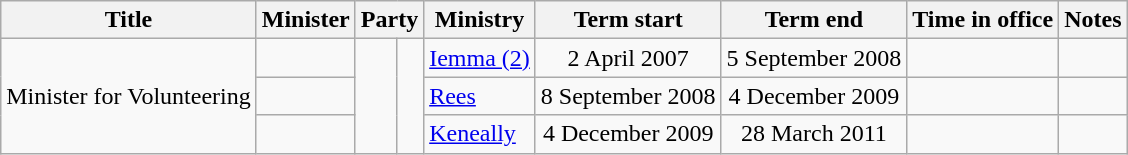<table class="wikitable sortable">
<tr>
<th>Title</th>
<th>Minister</th>
<th colspan=2>Party</th>
<th>Ministry</th>
<th>Term start</th>
<th>Term end</th>
<th>Time in office</th>
<th class="unsortable">Notes</th>
</tr>
<tr>
<td rowspan="3">Minister for Volunteering</td>
<td></td>
<td rowspan="3" > </td>
<td rowspan="3"></td>
<td><a href='#'>Iemma (2)</a></td>
<td align=center>2 April 2007</td>
<td align=center>5 September 2008</td>
<td align=right></td>
<td align=center></td>
</tr>
<tr>
<td></td>
<td><a href='#'>Rees</a></td>
<td align=center>8 September 2008</td>
<td align=center>4 December 2009</td>
<td align=right></td>
<td></td>
</tr>
<tr>
<td></td>
<td><a href='#'>Keneally</a></td>
<td align=center>4 December 2009</td>
<td align=center>28 March 2011</td>
<td align=right></td>
<td></td>
</tr>
</table>
